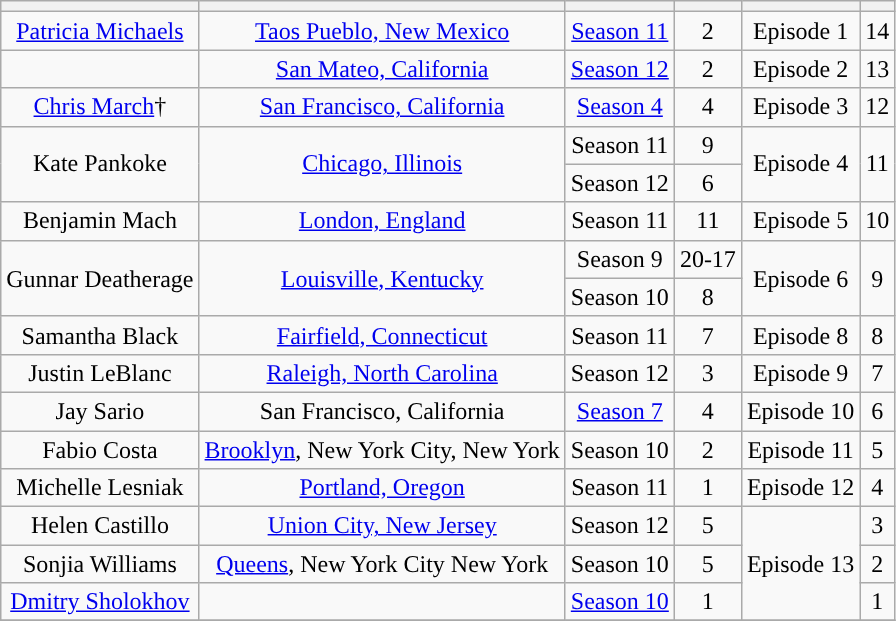<table class="wikitable sortable" style="text-align:center;">
<tr>
<th></th>
<th></th>
<th></th>
<th></th>
<th></th>
<th></th>
</tr>
<tr>
<td><a href='#'>Patricia Michaels</a></td>
<td><a href='#'>Taos Pueblo, New Mexico</a></td>
<td><a href='#'>Season 11</a></td>
<td>2</td>
<td>Episode 1</td>
<td>14</td>
</tr>
<tr>
<td></td>
<td><a href='#'>San Mateo, California</a></td>
<td><a href='#'>Season 12</a></td>
<td>2</td>
<td>Episode 2</td>
<td>13</td>
</tr>
<tr>
<td><a href='#'>Chris March</a>†</td>
<td><a href='#'>San Francisco, California</a></td>
<td><a href='#'>Season 4</a></td>
<td>4</td>
<td>Episode 3</td>
<td>12</td>
</tr>
<tr>
<td rowspan="2">Kate Pankoke</td>
<td rowspan="2"><a href='#'>Chicago, Illinois</a></td>
<td>Season 11</td>
<td>9</td>
<td rowspan="2">Episode 4</td>
<td rowspan="2">11</td>
</tr>
<tr>
<td>Season 12</td>
<td>6</td>
</tr>
<tr>
<td>Benjamin Mach</td>
<td><a href='#'>London, England</a></td>
<td>Season 11</td>
<td>11</td>
<td>Episode 5</td>
<td>10</td>
</tr>
<tr>
<td rowspan="2">Gunnar Deatherage</td>
<td rowspan="2"><a href='#'>Louisville, Kentucky</a></td>
<td>Season 9</td>
<td>20-17</td>
<td rowspan="2">Episode 6</td>
<td rowspan="2">9</td>
</tr>
<tr>
<td>Season 10</td>
<td>8</td>
</tr>
<tr>
<td>Samantha Black</td>
<td><a href='#'>Fairfield, Connecticut</a></td>
<td>Season 11</td>
<td>7</td>
<td>Episode 8</td>
<td>8</td>
</tr>
<tr>
<td>Justin LeBlanc</td>
<td><a href='#'>Raleigh, North Carolina</a></td>
<td>Season 12</td>
<td>3</td>
<td>Episode 9</td>
<td>7</td>
</tr>
<tr>
<td>Jay Sario</td>
<td>San Francisco, California</td>
<td><a href='#'>Season 7</a></td>
<td>4</td>
<td>Episode 10</td>
<td>6</td>
</tr>
<tr>
<td>Fabio Costa</td>
<td><a href='#'>Brooklyn</a>, New York City, New York</td>
<td>Season 10</td>
<td>2</td>
<td>Episode 11</td>
<td>5</td>
</tr>
<tr>
<td>Michelle Lesniak</td>
<td><a href='#'>Portland, Oregon</a></td>
<td>Season 11</td>
<td>1</td>
<td>Episode 12</td>
<td>4</td>
</tr>
<tr>
<td>Helen Castillo</td>
<td><a href='#'>Union City, New Jersey</a></td>
<td>Season 12</td>
<td>5</td>
<td rowspan="3">Episode 13</td>
<td>3</td>
</tr>
<tr>
<td>Sonjia Williams</td>
<td><a href='#'>Queens</a>, New York City New York</td>
<td>Season 10</td>
<td>5</td>
<td>2</td>
</tr>
<tr>
<td><a href='#'>Dmitry Sholokhov</a></td>
<td></td>
<td><a href='#'>Season 10</a></td>
<td>1</td>
<td>1</td>
</tr>
<tr>
</tr>
</table>
